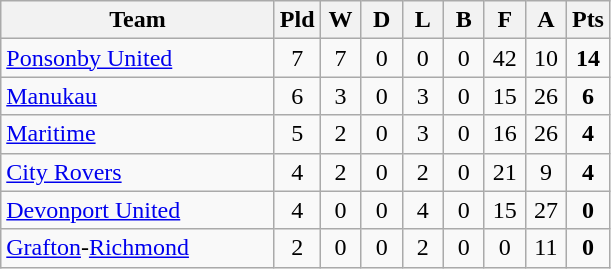<table class="wikitable" style="text-align:center;">
<tr>
<th width=175>Team</th>
<th width=20 abbr="Played">Pld</th>
<th width=20 abbr="Won">W</th>
<th width=20 abbr="Drawn">D</th>
<th width=20 abbr="Lost">L</th>
<th width=20 abbr="Bye">B</th>
<th width=20 abbr="For">F</th>
<th width=20 abbr="Against">A</th>
<th width=20 abbr="Points">Pts</th>
</tr>
<tr>
<td style="text-align:left;"><a href='#'>Ponsonby United</a></td>
<td>7</td>
<td>7</td>
<td>0</td>
<td>0</td>
<td>0</td>
<td>42</td>
<td>10</td>
<td><strong>14</strong></td>
</tr>
<tr>
<td style="text-align:left;"><a href='#'>Manukau</a></td>
<td>6</td>
<td>3</td>
<td>0</td>
<td>3</td>
<td>0</td>
<td>15</td>
<td>26</td>
<td><strong>6</strong></td>
</tr>
<tr>
<td style="text-align:left;"><a href='#'>Maritime</a></td>
<td>5</td>
<td>2</td>
<td>0</td>
<td>3</td>
<td>0</td>
<td>16</td>
<td>26</td>
<td><strong>4</strong></td>
</tr>
<tr>
<td style="text-align:left;"><a href='#'>City Rovers</a></td>
<td>4</td>
<td>2</td>
<td>0</td>
<td>2</td>
<td>0</td>
<td>21</td>
<td>9</td>
<td><strong>4</strong></td>
</tr>
<tr>
<td style="text-align:left;"><a href='#'>Devonport United</a></td>
<td>4</td>
<td>0</td>
<td>0</td>
<td>4</td>
<td>0</td>
<td>15</td>
<td>27</td>
<td><strong>0</strong></td>
</tr>
<tr>
<td style="text-align:left;"><a href='#'>Grafton</a>-<a href='#'>Richmond</a></td>
<td>2</td>
<td>0</td>
<td>0</td>
<td>2</td>
<td>0</td>
<td>0</td>
<td>11</td>
<td><strong>0</strong></td>
</tr>
</table>
